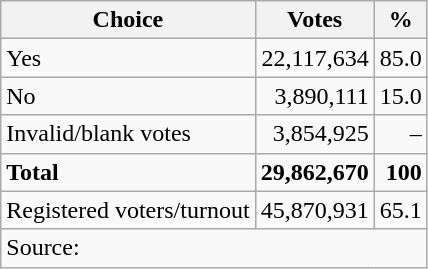<table class=wikitable style=text-align:right>
<tr>
<th>Choice</th>
<th>Votes</th>
<th>%</th>
</tr>
<tr>
<td align=left> Yes</td>
<td>22,117,634</td>
<td>85.0</td>
</tr>
<tr>
<td align=left>No</td>
<td>3,890,111</td>
<td>15.0</td>
</tr>
<tr>
<td align=left>Invalid/blank votes</td>
<td>3,854,925</td>
<td>–</td>
</tr>
<tr>
<td align=left><strong>Total</strong></td>
<td><strong>29,862,670</strong></td>
<td><strong>100</strong></td>
</tr>
<tr>
<td align=left>Registered voters/turnout</td>
<td>45,870,931</td>
<td>65.1</td>
</tr>
<tr>
<td align=left colspan=3>Source: </td>
</tr>
</table>
